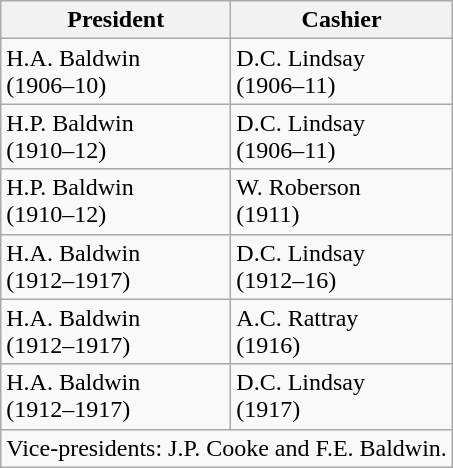<table class="wikitable" style="display:inline-table;">
<tr>
<th scope="col">President</th>
<th scope="col">Cashier</th>
</tr>
<tr>
<td scope="row">H.A. Baldwin<br>(1906–10)</td>
<td>D.C. Lindsay<br>(1906–11)</td>
</tr>
<tr>
<td scope="row">H.P. Baldwin<br>(1910–12)</td>
<td>D.C. Lindsay<br>(1906–11)</td>
</tr>
<tr>
<td scope="row">H.P. Baldwin<br>(1910–12)</td>
<td>W. Roberson<br>(1911)</td>
</tr>
<tr>
<td scope="row">H.A. Baldwin<br>(1912–1917)</td>
<td>D.C. Lindsay<br>(1912–16)</td>
</tr>
<tr>
<td scope="row">H.A. Baldwin<br>(1912–1917)</td>
<td>A.C. Rattray<br>(1916)</td>
</tr>
<tr>
<td scope="row">H.A. Baldwin<br>(1912–1917)</td>
<td>D.C. Lindsay<br>(1917)</td>
</tr>
<tr>
<td colspan="2">Vice-presidents: J.P. Cooke and F.E. Baldwin.</td>
</tr>
</table>
